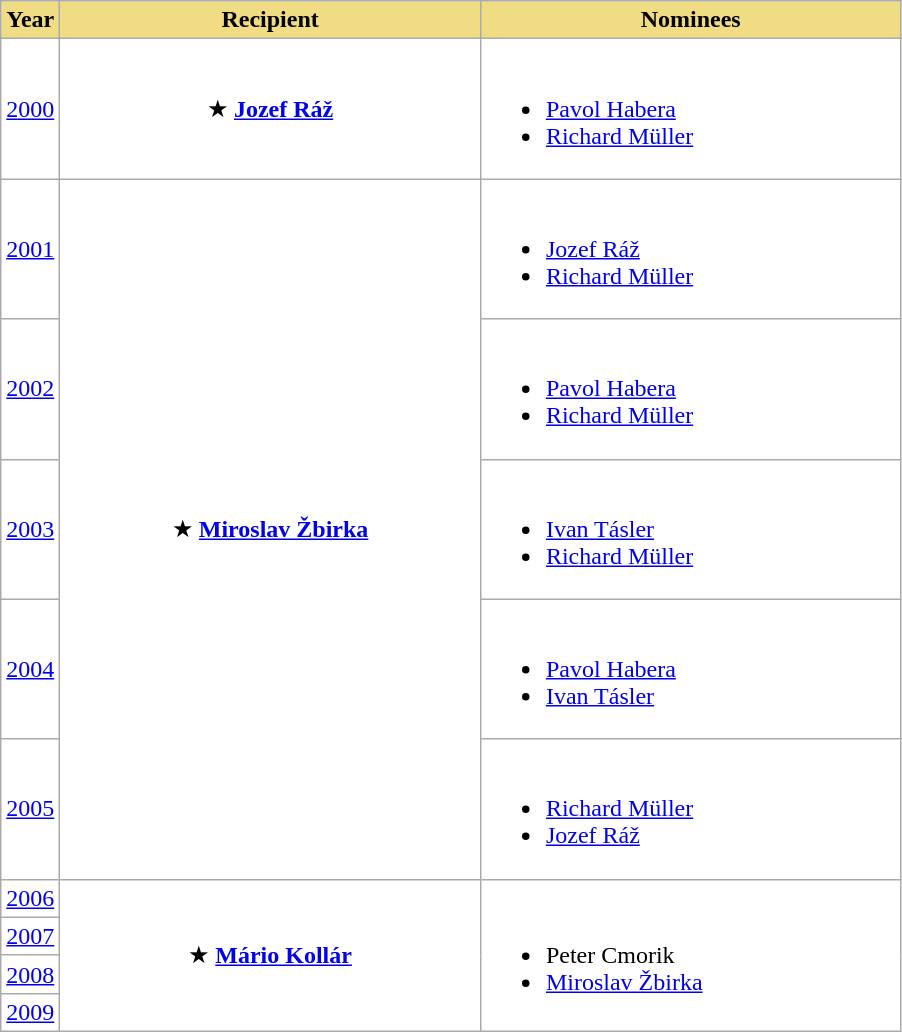<table class=wikitable sortable style="background:white">
<tr>
<th style=background:#F0DC82>Year</th>
<th style=background:#F0DC82 width=273>Recipient</th>
<th style=background:#F0DC82 width=273>Nominees</th>
</tr>
<tr>
<td><a href='#'>2000</a></td>
<td align=center>★ <strong><a href='#'>Jozef Ráž</a></strong></td>
<td><br><ul><li><a href='#'>Pavol Habera</a></li><li><a href='#'>Richard Müller</a></li></ul></td>
</tr>
<tr>
<td><a href='#'>2001</a></td>
<td align=center rowspan=5>★ <strong><a href='#'>Miroslav Žbirka</a></strong> <br></td>
<td><br><ul><li><a href='#'>Jozef Ráž</a></li><li><a href='#'>Richard Müller</a></li></ul></td>
</tr>
<tr>
<td><a href='#'>2002</a></td>
<td><br><ul><li><a href='#'>Pavol Habera</a></li><li><a href='#'>Richard Müller</a></li></ul></td>
</tr>
<tr>
<td><a href='#'>2003</a></td>
<td><br><ul><li><a href='#'>Ivan Tásler</a></li><li><a href='#'>Richard Müller</a></li></ul></td>
</tr>
<tr>
<td><a href='#'>2004</a></td>
<td><br><ul><li><a href='#'>Pavol Habera</a></li><li><a href='#'>Ivan Tásler</a></li></ul></td>
</tr>
<tr>
<td><a href='#'>2005</a></td>
<td><br><ul><li><a href='#'>Richard Müller</a></li><li><a href='#'>Jozef Ráž</a></li></ul></td>
</tr>
<tr>
<td><a href='#'>2006</a></td>
<td align=center rowspan=4>★ <strong><a href='#'>Mário Kollár</a></strong> <br></td>
<td rowspan=4><br><ul><li>Peter Cmorik</li><li><a href='#'>Miroslav Žbirka</a></li></ul></td>
</tr>
<tr>
<td><a href='#'>2007</a></td>
</tr>
<tr>
<td><a href='#'>2008</a></td>
</tr>
<tr>
<td><a href='#'>2009</a></td>
</tr>
</table>
